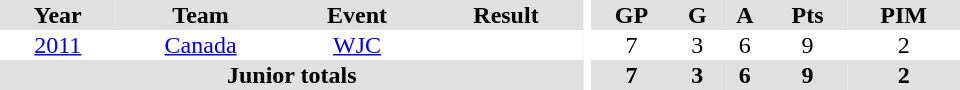<table border="0" cellpadding="1" cellspacing="0" ID="Table3" style="text-align:center; width:40em">
<tr bgcolor="#e0e0e0">
<th>Year</th>
<th>Team</th>
<th>Event</th>
<th>Result</th>
<th rowspan="99" bgcolor="#ffffff"></th>
<th>GP</th>
<th>G</th>
<th>A</th>
<th>Pts</th>
<th>PIM</th>
</tr>
<tr>
<td><a href='#'>2011</a></td>
<td><a href='#'>Canada</a></td>
<td><a href='#'>WJC</a></td>
<td></td>
<td>7</td>
<td>3</td>
<td>6</td>
<td>9</td>
<td>2</td>
</tr>
<tr bgcolor="#e0e0e0">
<th colspan="4">Junior totals</th>
<th>7</th>
<th>3</th>
<th>6</th>
<th>9</th>
<th>2</th>
</tr>
</table>
